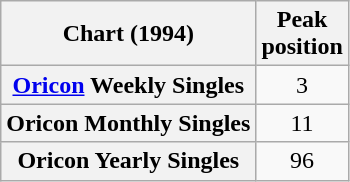<table class="wikitable sortable plainrowheaders">
<tr>
<th scope="col">Chart (1994)</th>
<th scope="col">Peak<br>position</th>
</tr>
<tr>
<th scope="row"><a href='#'>Oricon</a> Weekly Singles</th>
<td align="center">3</td>
</tr>
<tr>
<th scope="row">Oricon Monthly Singles</th>
<td align="center">11</td>
</tr>
<tr>
<th scope="row">Oricon Yearly Singles</th>
<td align="center">96</td>
</tr>
</table>
